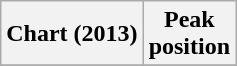<table class="wikitable plainrowheaders" style="text-align:center">
<tr>
<th scope="col">Chart (2013)</th>
<th scope="col">Peak<br>position</th>
</tr>
<tr>
</tr>
</table>
